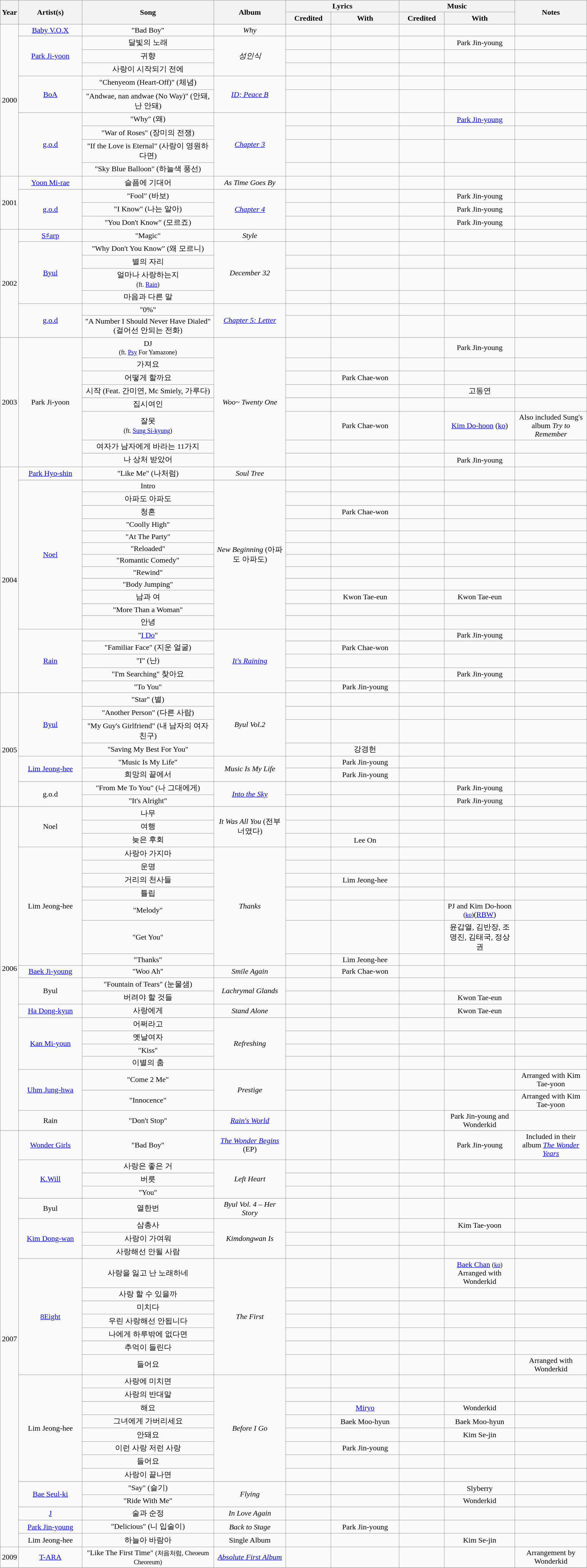<table class="wikitable" style="text-align:center;">
<tr>
<th rowspan="2">Year</th>
<th rowspan="2" style="width:9em;">Artist(s)</th>
<th rowspan="2" style="width:20em;">Song</th>
<th rowspan="2" style="width:10em;">Album</th>
<th colspan="2" style="width:16em;">Lyrics</th>
<th colspan="2" style="width:16em;">Music</th>
<th rowspan="2" style="width:10em;">Notes</th>
</tr>
<tr>
<th style="width:6em;">Credited</th>
<th style="width:10em;">With</th>
<th style="width:6em;">Credited</th>
<th style="width:10em;">With</th>
</tr>
<tr>
<td rowspan="10">2000</td>
<td><a href='#'>Baby V.O.X</a></td>
<td>"Bad Boy"</td>
<td><em>Why</em></td>
<td></td>
<td></td>
<td></td>
<td></td>
<td></td>
</tr>
<tr>
<td rowspan="3"><a href='#'>Park Ji-yoon</a></td>
<td>달빛의 노래</td>
<td rowspan="3"><em>성인식</em></td>
<td></td>
<td></td>
<td></td>
<td>Park Jin-young</td>
<td></td>
</tr>
<tr>
<td>귀향</td>
<td></td>
<td></td>
<td></td>
<td></td>
<td></td>
</tr>
<tr>
<td>사랑이 시작되기 전에</td>
<td></td>
<td></td>
<td></td>
<td></td>
<td></td>
</tr>
<tr>
<td rowspan="2"><a href='#'>BoA</a></td>
<td>"Chenyeom (Heart-Off)" (체념)</td>
<td rowspan="2"><em><a href='#'>ID; Peace B</a></em></td>
<td></td>
<td></td>
<td></td>
<td></td>
<td></td>
</tr>
<tr>
<td>"Andwae, nan andwae (No Way)" (안돼, 난 안돼)</td>
<td></td>
<td></td>
<td></td>
<td></td>
<td></td>
</tr>
<tr>
<td rowspan="4"><a href='#'>g.o.d</a></td>
<td>"Why" (왜)</td>
<td rowspan="4"><em><a href='#'>Chapter 3</a></em></td>
<td></td>
<td></td>
<td></td>
<td><a href='#'>Park Jin-young</a></td>
<td></td>
</tr>
<tr>
<td>"War of Roses" (장미의 전쟁)</td>
<td></td>
<td></td>
<td></td>
<td></td>
<td></td>
</tr>
<tr>
<td>"If the Love is Eternal" (사랑이 영원하다면)</td>
<td></td>
<td></td>
<td></td>
<td></td>
<td></td>
</tr>
<tr>
<td>"Sky Blue Balloon" (하늘색 풍선)</td>
<td></td>
<td></td>
<td></td>
<td></td>
<td></td>
</tr>
<tr>
<td rowspan="4">2001</td>
<td><a href='#'>Yoon Mi-rae</a></td>
<td>슬픔에 기대어</td>
<td><em>As Time Goes By</em></td>
<td></td>
<td></td>
<td></td>
<td></td>
<td></td>
</tr>
<tr>
<td rowspan="3"><a href='#'>g.o.d</a></td>
<td>"Fool" (바보)</td>
<td rowspan="3"><em><a href='#'>Chapter 4</a></em></td>
<td></td>
<td></td>
<td></td>
<td>Park Jin-young</td>
<td></td>
</tr>
<tr>
<td>"I Know" (나는 알아)</td>
<td></td>
<td></td>
<td></td>
<td>Park Jin-young</td>
<td></td>
</tr>
<tr>
<td>"You Don't Know" (모르죠)</td>
<td></td>
<td></td>
<td></td>
<td>Park Jin-young</td>
<td></td>
</tr>
<tr>
<td rowspan="7">2002</td>
<td><a href='#'>S♯arp</a></td>
<td>"Magic"</td>
<td><em>Style</em></td>
<td></td>
<td></td>
<td></td>
<td></td>
<td></td>
</tr>
<tr>
<td rowspan="4"><a href='#'>Byul</a></td>
<td>"Why Don't You Know" (왜 모르니)</td>
<td rowspan="4"><em>December 32</em></td>
<td></td>
<td></td>
<td></td>
<td></td>
<td></td>
</tr>
<tr>
<td>별의 자리</td>
<td></td>
<td></td>
<td></td>
<td></td>
<td></td>
</tr>
<tr>
<td>얼마나 사랑하는지<br><small>(ft. <a href='#'>Rain</a>)</small></td>
<td></td>
<td></td>
<td></td>
<td></td>
<td></td>
</tr>
<tr>
<td>마음과 다른 말</td>
<td></td>
<td></td>
<td></td>
<td></td>
<td></td>
</tr>
<tr>
<td rowspan="2"><a href='#'>g.o.d</a></td>
<td>"0%"</td>
<td rowspan="2"><em><a href='#'>Chapter 5: Letter</a></em></td>
<td></td>
<td></td>
<td></td>
<td></td>
<td></td>
</tr>
<tr>
<td>"A Number I Should Never Have Dialed" (걸어선 안되는 전화)</td>
<td></td>
<td></td>
<td></td>
<td></td>
<td></td>
</tr>
<tr>
<td rowspan="8">2003</td>
<td rowspan="8">Park Ji-yoon</td>
<td>DJ <br><small>(ft. <a href='#'>Psy</a> For Yamazone)</small></td>
<td rowspan="8"><em>Woo~ Twenty One</em></td>
<td></td>
<td></td>
<td></td>
<td>Park Jin-young</td>
<td></td>
</tr>
<tr>
<td>가져요</td>
<td></td>
<td></td>
<td></td>
<td></td>
<td></td>
</tr>
<tr>
<td>어떻게 할까요</td>
<td></td>
<td>Park Chae-won</td>
<td></td>
<td></td>
<td></td>
</tr>
<tr>
<td>시작 (Feat. 간미연, Mc Smiely, 가루다)</td>
<td></td>
<td></td>
<td></td>
<td>고동연</td>
<td></td>
</tr>
<tr>
<td>집시여인</td>
<td></td>
<td></td>
<td></td>
<td></td>
<td></td>
</tr>
<tr>
<td>잘못 <br><small>(ft. <a href='#'>Sung Si-kyung</a>)</small></td>
<td></td>
<td>Park Chae-won</td>
<td></td>
<td><a href='#'>Kim Do-hoon</a> (<a href='#'>ko</a>)</td>
<td>Also included Sung's album <em>Try to Remember</em></td>
</tr>
<tr>
<td>여자가 남자에게 바라는 11가지</td>
<td></td>
<td></td>
<td></td>
<td></td>
<td></td>
</tr>
<tr>
<td>나 상처 받았어</td>
<td></td>
<td></td>
<td></td>
<td>Park Jin-young</td>
<td></td>
</tr>
<tr>
<td rowspan="18">2004</td>
<td><a href='#'>Park Hyo-shin</a></td>
<td>"Like Me" (나처럼)</td>
<td><em>Soul Tree</em></td>
<td></td>
<td></td>
<td></td>
<td></td>
<td></td>
</tr>
<tr>
<td rowspan="12"><a href='#'>Noel</a></td>
<td>Intro</td>
<td rowspan="12"><em>New Beginning</em> (아파도 아파도)</td>
<td></td>
<td></td>
<td></td>
<td></td>
<td></td>
</tr>
<tr>
<td>아파도 아파도</td>
<td></td>
<td></td>
<td></td>
<td></td>
<td></td>
</tr>
<tr>
<td>청혼</td>
<td></td>
<td>Park Chae-won</td>
<td></td>
<td></td>
<td></td>
</tr>
<tr>
<td>"Coolly High"</td>
<td></td>
<td></td>
<td></td>
<td></td>
<td></td>
</tr>
<tr>
<td>"At The Party"</td>
<td></td>
<td></td>
<td></td>
<td></td>
<td></td>
</tr>
<tr>
<td>"Reloaded"</td>
<td></td>
<td></td>
<td></td>
<td></td>
<td></td>
</tr>
<tr>
<td>"Romantic Comedy"</td>
<td></td>
<td></td>
<td></td>
<td></td>
<td></td>
</tr>
<tr>
<td>"Rewind"</td>
<td></td>
<td></td>
<td></td>
<td></td>
<td></td>
</tr>
<tr>
<td>"Body Jumping"</td>
<td></td>
<td></td>
<td></td>
<td></td>
<td></td>
</tr>
<tr>
<td>남과 여</td>
<td></td>
<td>Kwon Tae-eun</td>
<td></td>
<td>Kwon Tae-eun</td>
<td></td>
</tr>
<tr>
<td>"More Than a Woman"</td>
<td></td>
<td></td>
<td></td>
<td></td>
<td></td>
</tr>
<tr>
<td>안녕</td>
<td></td>
<td></td>
<td></td>
<td></td>
<td></td>
</tr>
<tr>
<td rowspan="5"><a href='#'>Rain</a></td>
<td>"<a href='#'>I Do</a>"</td>
<td rowspan="5"><em><a href='#'>It's Raining</a></em></td>
<td></td>
<td></td>
<td></td>
<td>Park Jin-young</td>
<td></td>
</tr>
<tr>
<td>"Familiar Face" (지운 얼굴)</td>
<td></td>
<td>Park Chae-won</td>
<td></td>
<td></td>
<td></td>
</tr>
<tr>
<td>"I" (난)</td>
<td></td>
<td></td>
<td></td>
<td></td>
<td></td>
</tr>
<tr>
<td>"I'm Searching" 찾아요</td>
<td></td>
<td></td>
<td></td>
<td>Park Jin-young</td>
<td></td>
</tr>
<tr>
<td>"To You"</td>
<td></td>
<td>Park Jin-young</td>
<td></td>
<td></td>
<td></td>
</tr>
<tr>
<td rowspan="8">2005</td>
<td rowspan="4"><a href='#'>Byul</a></td>
<td>"Star" (별)</td>
<td rowspan="4"><em>Byul Vol.2</em></td>
<td></td>
<td></td>
<td></td>
<td></td>
<td></td>
</tr>
<tr>
<td>"Another Person" (다른 사람)</td>
<td></td>
<td></td>
<td></td>
<td></td>
<td></td>
</tr>
<tr>
<td>"My Guy's Girlfriend" (내 남자의 여자 친구)</td>
<td></td>
<td></td>
<td></td>
<td></td>
<td></td>
</tr>
<tr>
<td>"Saving My Best For You"</td>
<td></td>
<td>강경헌</td>
<td></td>
<td></td>
<td></td>
</tr>
<tr>
<td rowspan="2"><a href='#'>Lim Jeong-hee</a></td>
<td>"Music Is My Life"</td>
<td rowspan="2"><em>Music Is My Life</em></td>
<td></td>
<td>Park Jin-young</td>
<td></td>
<td></td>
<td></td>
</tr>
<tr>
<td>희망의 끝에서</td>
<td></td>
<td>Park Jin-young</td>
<td></td>
<td></td>
<td></td>
</tr>
<tr>
<td rowspan="2">g.o.d</td>
<td>"From Me To You" (나 그대에게)</td>
<td rowspan="2"><em><a href='#'>Into the Sky</a></em></td>
<td></td>
<td></td>
<td></td>
<td>Park Jin-young</td>
<td></td>
</tr>
<tr>
<td>"It's Alright"</td>
<td></td>
<td></td>
<td></td>
<td>Park Jin-young</td>
<td></td>
</tr>
<tr>
<td rowspan="21">2006</td>
<td rowspan="3">Noel</td>
<td>나무</td>
<td rowspan="3"><em>It Was All You</em> (전부 너였다)</td>
<td></td>
<td></td>
<td></td>
<td></td>
<td></td>
</tr>
<tr>
<td>여행</td>
<td></td>
<td></td>
<td></td>
<td></td>
<td></td>
</tr>
<tr>
<td>늦은 후회</td>
<td></td>
<td>Lee On</td>
<td></td>
<td></td>
<td></td>
</tr>
<tr>
<td rowspan="7">Lim Jeong-hee</td>
<td>사랑아 가지마</td>
<td rowspan="7"><em>Thanks</em></td>
<td></td>
<td></td>
<td></td>
<td></td>
<td></td>
</tr>
<tr>
<td>운명</td>
<td></td>
<td></td>
<td></td>
<td></td>
<td></td>
</tr>
<tr>
<td>거리의 천사들</td>
<td></td>
<td>Lim Jeong-hee</td>
<td></td>
<td></td>
<td></td>
</tr>
<tr>
<td>튤립</td>
<td></td>
<td></td>
<td></td>
<td></td>
<td></td>
</tr>
<tr>
<td>"Melody"</td>
<td></td>
<td></td>
<td></td>
<td>PJ and Kim Do-hoon <small>(<a href='#'>ko</a>)</small>(<a href='#'>RBW</a>)</td>
<td></td>
</tr>
<tr>
<td>"Get You"</td>
<td></td>
<td></td>
<td></td>
<td>윤갑열, 김반장, 조명진, 김태국, 정상권</td>
<td></td>
</tr>
<tr>
<td>"Thanks"</td>
<td></td>
<td>Lim Jeong-hee</td>
<td></td>
<td></td>
<td></td>
</tr>
<tr>
<td><a href='#'>Baek Ji-young</a></td>
<td>"Woo Ah"</td>
<td><em>Smile Again</em></td>
<td></td>
<td>Park Chae-won</td>
<td></td>
<td></td>
<td></td>
</tr>
<tr>
<td rowspan="2">Byul</td>
<td>"Fountain of Tears" (눈물샘)</td>
<td rowspan="2"><em>Lachrymal Glands</em></td>
<td></td>
<td></td>
<td></td>
<td></td>
<td></td>
</tr>
<tr>
<td>버려야 할 것들</td>
<td></td>
<td></td>
<td></td>
<td>Kwon Tae-eun</td>
<td></td>
</tr>
<tr>
<td><a href='#'>Ha Dong-kyun</a></td>
<td>사랑에게</td>
<td><em>Stand Alone</em></td>
<td></td>
<td></td>
<td></td>
<td>Kwon Tae-eun</td>
<td></td>
</tr>
<tr>
<td rowspan="4"><a href='#'>Kan Mi-youn</a></td>
<td>어쩌라고</td>
<td rowspan="4"><em>Refreshing</em></td>
<td></td>
<td></td>
<td></td>
<td></td>
<td></td>
</tr>
<tr>
<td>옛날여자</td>
<td></td>
<td></td>
<td></td>
<td></td>
<td></td>
</tr>
<tr>
<td>"Kiss"</td>
<td></td>
<td></td>
<td></td>
<td></td>
<td></td>
</tr>
<tr>
<td>이별의 춤</td>
<td></td>
<td></td>
<td></td>
<td></td>
<td></td>
</tr>
<tr>
<td rowspan="2"><a href='#'>Uhm Jung-hwa</a></td>
<td>"Come 2 Me"</td>
<td rowspan="2"><em>Prestige</em></td>
<td></td>
<td></td>
<td></td>
<td></td>
<td>Arranged with Kim Tae-yoon</td>
</tr>
<tr>
<td>"Innocence"</td>
<td></td>
<td></td>
<td></td>
<td></td>
<td>Arranged with Kim Tae-yoon</td>
</tr>
<tr>
<td>Rain</td>
<td>"Don't Stop"</td>
<td><em><a href='#'>Rain's World</a></em></td>
<td></td>
<td></td>
<td></td>
<td>Park Jin-young and Wonderkid</td>
<td></td>
</tr>
<tr>
<td rowspan="28">2007</td>
<td><a href='#'>Wonder Girls</a></td>
<td>"Bad Boy"</td>
<td><em><a href='#'>The Wonder Begins</a></em> (EP)</td>
<td></td>
<td></td>
<td></td>
<td>Park Jin-young</td>
<td>Included in their album <em><a href='#'>The Wonder Years</a></em></td>
</tr>
<tr>
<td rowspan="3"><a href='#'>K.Will</a></td>
<td>사랑은 좋은 거</td>
<td rowspan="3"><em>Left Heart</em></td>
<td></td>
<td></td>
<td></td>
<td></td>
<td></td>
</tr>
<tr>
<td>버릇</td>
<td></td>
<td></td>
<td></td>
<td></td>
<td></td>
</tr>
<tr>
<td>"You"</td>
<td></td>
<td></td>
<td></td>
<td></td>
<td></td>
</tr>
<tr>
<td>Byul</td>
<td>열한번</td>
<td><em>Byul Vol. 4 – Her Story</em></td>
<td></td>
<td></td>
<td></td>
<td></td>
<td></td>
</tr>
<tr>
<td rowspan="3"><a href='#'>Kim Dong-wan</a></td>
<td>삼총사</td>
<td rowspan="3"><em>Kimdongwan Is</em></td>
<td></td>
<td></td>
<td></td>
<td>Kim Tae-yoon</td>
<td></td>
</tr>
<tr>
<td>사랑이 가여워</td>
<td></td>
<td></td>
<td></td>
<td></td>
<td></td>
</tr>
<tr>
<td>사랑해선 안될 사람</td>
<td></td>
<td></td>
<td></td>
<td></td>
<td></td>
</tr>
<tr>
<td rowspan="7"><a href='#'>8Eight</a></td>
<td>사랑을 잃고 난 노래하네</td>
<td rowspan="7"><em>The First</em></td>
<td></td>
<td></td>
<td></td>
<td><a href='#'>Baek Chan</a> <small>(<a href='#'>ko</a>)</small><br>Arranged with Wonderkid</td>
<td></td>
</tr>
<tr>
<td>사랑 할 수 있을까</td>
<td></td>
<td></td>
<td></td>
<td></td>
<td></td>
</tr>
<tr>
<td>미치다</td>
<td></td>
<td></td>
<td></td>
<td></td>
<td></td>
</tr>
<tr>
<td>우린 사랑해선 안됩니다</td>
<td></td>
<td></td>
<td></td>
<td></td>
<td></td>
</tr>
<tr>
<td>나에게 하루밖에 없다면</td>
<td></td>
<td></td>
<td></td>
<td></td>
<td></td>
</tr>
<tr>
<td>추억이 들린다</td>
<td></td>
<td></td>
<td></td>
<td></td>
<td></td>
</tr>
<tr>
<td>들어요</td>
<td></td>
<td></td>
<td></td>
<td></td>
<td>Arranged with Wonderkid</td>
</tr>
<tr>
<td rowspan="8">Lim Jeong-hee</td>
<td>사랑에 미치면</td>
<td rowspan="8"><em>Before I Go</em></td>
<td></td>
<td></td>
<td></td>
<td></td>
<td></td>
</tr>
<tr>
<td>사랑의 반대말</td>
<td></td>
<td></td>
<td></td>
<td></td>
<td></td>
</tr>
<tr>
<td>해요</td>
<td></td>
<td><a href='#'>Miryo</a></td>
<td></td>
<td>Wonderkid</td>
<td></td>
</tr>
<tr>
<td>그녀에게 가버리세요</td>
<td></td>
<td>Baek Moo-hyun</td>
<td></td>
<td>Baek Moo-hyun</td>
<td></td>
</tr>
<tr>
<td>안돼요</td>
<td></td>
<td></td>
<td></td>
<td>Kim Se-jin</td>
<td></td>
</tr>
<tr>
<td>이런 사랑 저런 사랑</td>
<td></td>
<td>Park Jin-young</td>
<td></td>
<td></td>
<td></td>
</tr>
<tr>
<td>들어요</td>
<td></td>
<td></td>
<td></td>
<td></td>
<td></td>
</tr>
<tr>
<td>사랑이 끝나면</td>
<td></td>
<td></td>
<td></td>
<td></td>
<td></td>
</tr>
<tr>
<td rowspan="2"><a href='#'>Bae Seul-ki</a></td>
<td>"Say" (슬기)</td>
<td rowspan="2"><em>Flying</em></td>
<td></td>
<td></td>
<td></td>
<td>Slyberry</td>
<td></td>
</tr>
<tr>
<td>"Ride With Me"</td>
<td></td>
<td></td>
<td></td>
<td>Wonderkid</td>
<td></td>
</tr>
<tr>
<td><a href='#'>J</a></td>
<td>술과 순정</td>
<td><em>In Love Again</em></td>
<td></td>
<td></td>
<td></td>
<td></td>
<td></td>
</tr>
<tr>
<td><a href='#'>Park Jin-young</a></td>
<td>"Delicious" (니 입술이)</td>
<td><em>Back to Stage</em></td>
<td></td>
<td>Park Jin-young</td>
<td></td>
<td></td>
<td></td>
</tr>
<tr>
<td>Lim Jeong-hee</td>
<td>하늘아 바람아</td>
<td>Single Album</td>
<td></td>
<td></td>
<td></td>
<td>Kim Se-jin</td>
<td></td>
</tr>
<tr>
<td>2009</td>
<td><a href='#'>T-ARA</a></td>
<td>"Like The First Time" <small>(처음처럼, Cheoeum Cheoreum)</small></td>
<td><em><a href='#'>Absolute First Album</a></em></td>
<td></td>
<td></td>
<td></td>
<td></td>
<td>Arrangement by Wonderkid</td>
</tr>
<tr>
</tr>
</table>
